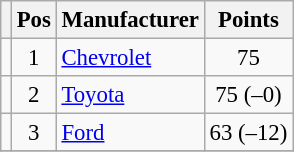<table class="wikitable" style="font-size: 95%;">
<tr>
<th></th>
<th>Pos</th>
<th>Manufacturer</th>
<th>Points</th>
</tr>
<tr>
<td align="left"></td>
<td style="text-align:center;">1</td>
<td><a href='#'>Chevrolet</a></td>
<td style="text-align:center;">75</td>
</tr>
<tr>
<td align="left"></td>
<td style="text-align:center;">2</td>
<td><a href='#'>Toyota</a></td>
<td style="text-align:center;">75 (–0)</td>
</tr>
<tr>
<td align="left"></td>
<td style="text-align:center;">3</td>
<td><a href='#'>Ford</a></td>
<td style="text-align:center;">63 (–12)</td>
</tr>
<tr class="sortbottom">
</tr>
</table>
